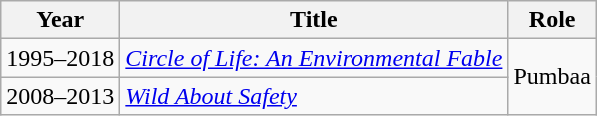<table class="wikitable">
<tr>
<th>Year</th>
<th>Title</th>
<th>Role</th>
</tr>
<tr>
<td>1995–2018</td>
<td><em><a href='#'>Circle of Life: An Environmental Fable</a></em></td>
<td rowspan="2">Pumbaa</td>
</tr>
<tr>
<td>2008–2013</td>
<td><em><a href='#'>Wild About Safety</a></em></td>
</tr>
</table>
